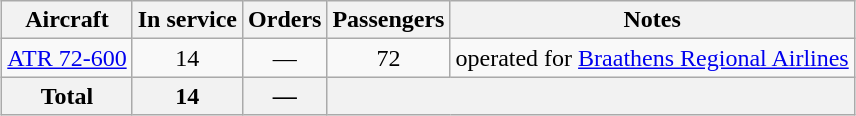<table class="wikitable" style="margin:1em auto; border-collapse:collapse text-align:center">
<tr>
<th>Aircraft</th>
<th>In service</th>
<th>Orders</th>
<th>Passengers</th>
<th>Notes</th>
</tr>
<tr>
<td><a href='#'>ATR 72-600</a></td>
<td align=center>14</td>
<td align=center>—</td>
<td align=center>72</td>
<td>operated for <a href='#'>Braathens Regional Airlines</a></td>
</tr>
<tr>
<th>Total</th>
<th>14</th>
<th>—</th>
<th colspan="2"></th>
</tr>
</table>
